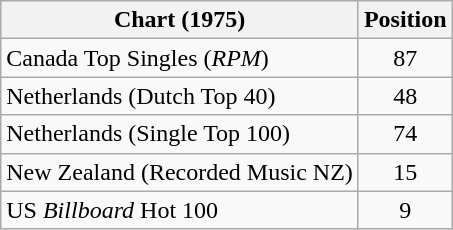<table class="wikitable sortable">
<tr>
<th>Chart (1975)</th>
<th style="text-align:center;">Position</th>
</tr>
<tr>
<td>Canada Top Singles (<em>RPM</em>)</td>
<td style="text-align:center;">87</td>
</tr>
<tr>
<td>Netherlands (Dutch Top 40)</td>
<td align="center">48</td>
</tr>
<tr>
<td>Netherlands (Single Top 100)</td>
<td align="center">74</td>
</tr>
<tr>
<td>New Zealand (Recorded Music NZ)</td>
<td align="center">15</td>
</tr>
<tr>
<td>US <em>Billboard</em> Hot 100</td>
<td style="text-align:center;">9</td>
</tr>
</table>
